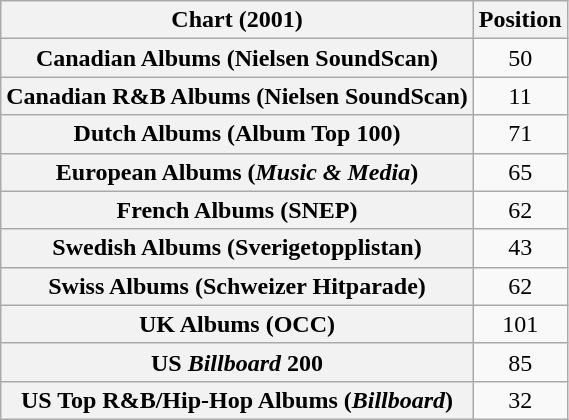<table class="wikitable sortable plainrowheaders" style="text-align:center;">
<tr>
<th scope="col">Chart (2001)</th>
<th scope="col">Position</th>
</tr>
<tr>
<th scope="row">Canadian Albums (Nielsen SoundScan)</th>
<td>50</td>
</tr>
<tr>
<th scope="row">Canadian R&B Albums (Nielsen SoundScan)</th>
<td>11</td>
</tr>
<tr>
<th scope="row">Dutch Albums (Album Top 100)</th>
<td>71</td>
</tr>
<tr>
<th scope="row">European Albums (<em>Music & Media</em>)</th>
<td>65</td>
</tr>
<tr>
<th scope="row">French Albums (SNEP)</th>
<td>62</td>
</tr>
<tr>
<th scope="row">Swedish Albums (Sverigetopplistan)</th>
<td>43</td>
</tr>
<tr>
<th scope="row">Swiss Albums (Schweizer Hitparade)</th>
<td>62</td>
</tr>
<tr>
<th scope="row">UK Albums (OCC)</th>
<td>101</td>
</tr>
<tr>
<th scope="row">US <em>Billboard</em> 200</th>
<td>85</td>
</tr>
<tr>
<th scope="row">US Top R&B/Hip-Hop Albums (<em>Billboard</em>)</th>
<td>32</td>
</tr>
</table>
